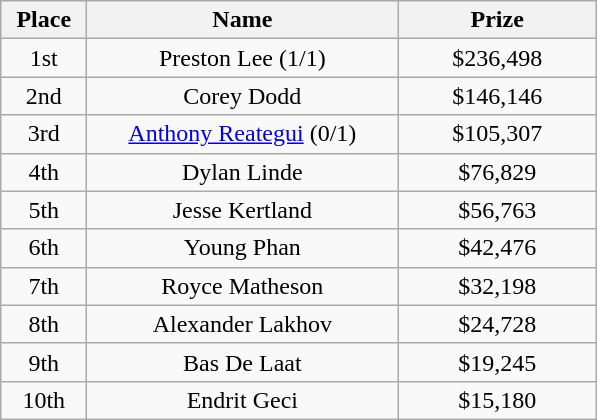<table class="wikitable">
<tr>
<th width="50">Place</th>
<th width="200">Name</th>
<th width="125">Prize</th>
</tr>
<tr>
<td align = "center">1st</td>
<td align = "center">Preston Lee (1/1)</td>
<td align = "center">$236,498</td>
</tr>
<tr>
<td align = "center">2nd</td>
<td align = "center">Corey Dodd</td>
<td align = "center">$146,146</td>
</tr>
<tr>
<td align = "center">3rd</td>
<td align = "center"><a href='#'>Anthony Reategui</a> (0/1)</td>
<td align = "center">$105,307</td>
</tr>
<tr>
<td align = "center">4th</td>
<td align = "center">Dylan Linde</td>
<td align = "center">$76,829</td>
</tr>
<tr>
<td align = "center">5th</td>
<td align = "center">Jesse Kertland</td>
<td align = "center">$56,763</td>
</tr>
<tr>
<td align = "center">6th</td>
<td align = "center">Young Phan</td>
<td align = "center">$42,476</td>
</tr>
<tr>
<td align = "center">7th</td>
<td align = "center">Royce Matheson</td>
<td align = "center">$32,198</td>
</tr>
<tr>
<td align = "center">8th</td>
<td align = "center">Alexander Lakhov</td>
<td align = "center">$24,728</td>
</tr>
<tr>
<td align = "center">9th</td>
<td align = "center">Bas De Laat</td>
<td align = "center">$19,245</td>
</tr>
<tr>
<td align = "center">10th</td>
<td align = "center">Endrit Geci</td>
<td align = "center">$15,180</td>
</tr>
</table>
